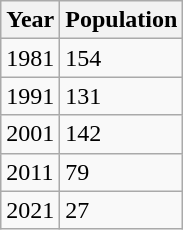<table class="wikitable">
<tr>
<th>Year</th>
<th>Population</th>
</tr>
<tr>
<td>1981</td>
<td>154</td>
</tr>
<tr>
<td>1991</td>
<td>131</td>
</tr>
<tr>
<td>2001</td>
<td>142</td>
</tr>
<tr>
<td>2011</td>
<td>79</td>
</tr>
<tr>
<td>2021</td>
<td>27</td>
</tr>
</table>
